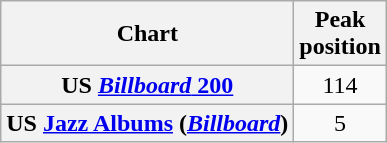<table class="wikitable plainrowheaders sortable" style="text-align:center;">
<tr>
<th scope="col">Chart</th>
<th scope="col">Peak<br>position</th>
</tr>
<tr>
<th scope="row">US <a href='#'><em>Billboard</em> 200</a></th>
<td>114</td>
</tr>
<tr>
<th scope="row">US <a href='#'>Jazz Albums</a> (<em><a href='#'>Billboard</a></em>)</th>
<td>5</td>
</tr>
</table>
